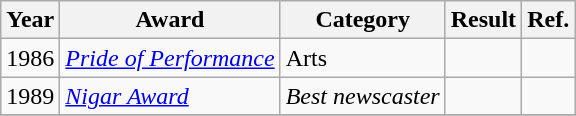<table class="wikitable">
<tr>
<th>Year</th>
<th>Award</th>
<th>Category</th>
<th>Result</th>
<th>Ref.</th>
</tr>
<tr>
<td>1986</td>
<td><em><a href='#'>Pride of Performance</a></em></td>
<td>Arts</td>
<td></td>
<td></td>
</tr>
<tr>
<td>1989</td>
<td><em><a href='#'>Nigar Award</a></em></td>
<td><em>Best newscaster</em></td>
<td></td>
<td></td>
</tr>
<tr>
</tr>
</table>
